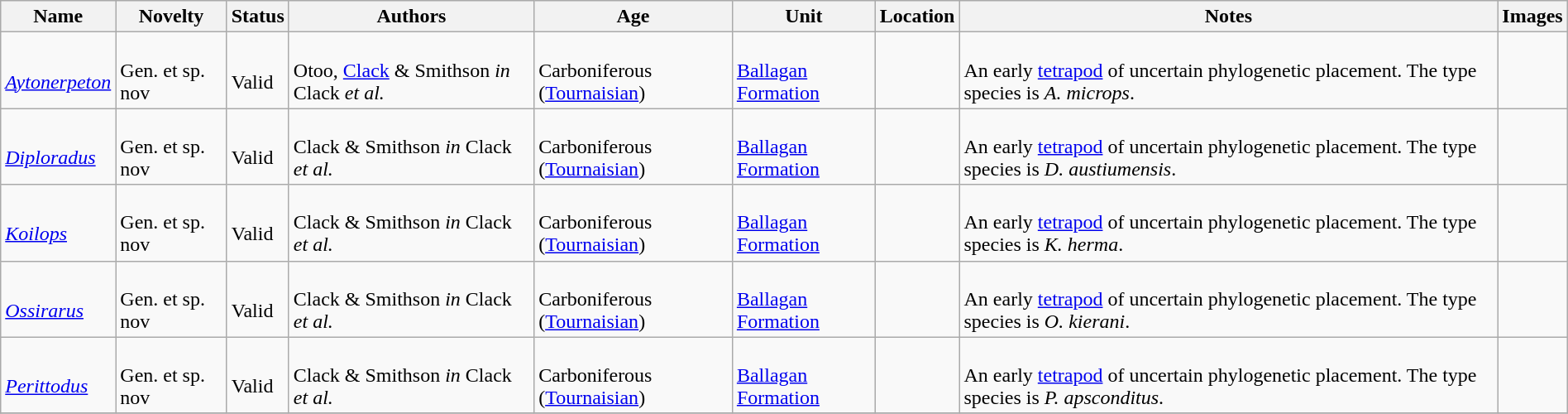<table class="wikitable sortable" align="center" width="100%">
<tr>
<th>Name</th>
<th>Novelty</th>
<th>Status</th>
<th>Authors</th>
<th>Age</th>
<th>Unit</th>
<th>Location</th>
<th>Notes</th>
<th>Images</th>
</tr>
<tr>
<td><br><em><a href='#'>Aytonerpeton</a></em></td>
<td><br>Gen. et sp. nov</td>
<td><br>Valid</td>
<td><br>Otoo, <a href='#'>Clack</a> & Smithson <em>in</em> Clack <em>et al.</em></td>
<td><br>Carboniferous (<a href='#'>Tournaisian</a>)</td>
<td><br><a href='#'>Ballagan Formation</a></td>
<td><br></td>
<td><br>An early <a href='#'>tetrapod</a> of uncertain phylogenetic placement. The type species is <em>A. microps</em>.</td>
<td></td>
</tr>
<tr>
<td><br><em><a href='#'>Diploradus</a></em></td>
<td><br>Gen. et sp. nov</td>
<td><br>Valid</td>
<td><br>Clack & Smithson <em>in</em> Clack <em>et al.</em></td>
<td><br>Carboniferous (<a href='#'>Tournaisian</a>)</td>
<td><br><a href='#'>Ballagan Formation</a></td>
<td><br></td>
<td><br>An early <a href='#'>tetrapod</a> of uncertain phylogenetic placement. The type species is <em>D. austiumensis</em>.</td>
<td></td>
</tr>
<tr>
<td><br><em><a href='#'>Koilops</a></em></td>
<td><br>Gen. et sp. nov</td>
<td><br>Valid</td>
<td><br>Clack & Smithson <em>in</em> Clack <em>et al.</em></td>
<td><br>Carboniferous (<a href='#'>Tournaisian</a>)</td>
<td><br><a href='#'>Ballagan Formation</a></td>
<td><br></td>
<td><br>An early <a href='#'>tetrapod</a> of uncertain phylogenetic placement. The type species is <em>K. herma</em>.</td>
<td></td>
</tr>
<tr>
<td><br><em><a href='#'>Ossirarus</a></em></td>
<td><br>Gen. et sp. nov</td>
<td><br>Valid</td>
<td><br>Clack & Smithson <em>in</em> Clack <em>et al.</em></td>
<td><br>Carboniferous (<a href='#'>Tournaisian</a>)</td>
<td><br><a href='#'>Ballagan Formation</a></td>
<td><br></td>
<td><br>An early <a href='#'>tetrapod</a> of uncertain phylogenetic placement. The type species is <em>O. kierani</em>.</td>
<td></td>
</tr>
<tr>
<td><br><em><a href='#'>Perittodus</a></em></td>
<td><br>Gen. et sp. nov</td>
<td><br>Valid</td>
<td><br>Clack & Smithson <em>in</em> Clack <em>et al.</em></td>
<td><br>Carboniferous (<a href='#'>Tournaisian</a>)</td>
<td><br><a href='#'>Ballagan Formation</a></td>
<td><br></td>
<td><br>An early <a href='#'>tetrapod</a> of uncertain phylogenetic placement. The type species is <em>P. apsconditus</em>.</td>
<td></td>
</tr>
<tr>
</tr>
</table>
